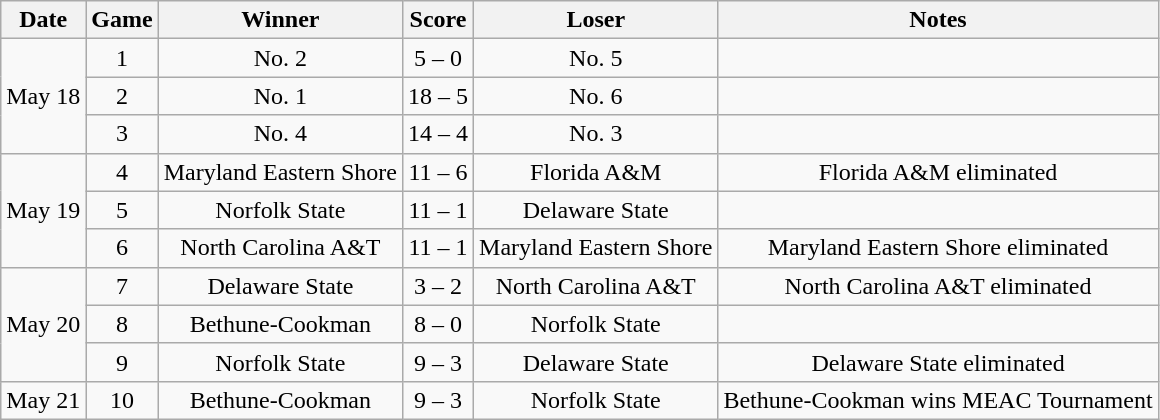<table class="wikitable">
<tr>
<th>Date</th>
<th>Game</th>
<th>Winner</th>
<th>Score</th>
<th>Loser</th>
<th>Notes</th>
</tr>
<tr align=center>
<td rowspan=3>May 18</td>
<td>1</td>
<td>No. 2 </td>
<td>5 – 0</td>
<td>No. 5 </td>
<td></td>
</tr>
<tr align=center>
<td>2</td>
<td>No. 1 </td>
<td>18 – 5</td>
<td>No. 6 </td>
<td></td>
</tr>
<tr align=center>
<td>3</td>
<td>No. 4 </td>
<td>14 – 4</td>
<td>No. 3 </td>
<td></td>
</tr>
<tr align=center>
<td rowspan=3>May 19</td>
<td>4</td>
<td>Maryland Eastern Shore</td>
<td>11 – 6</td>
<td>Florida A&M</td>
<td>Florida A&M eliminated</td>
</tr>
<tr align=center>
<td>5</td>
<td>Norfolk State</td>
<td>11 – 1</td>
<td>Delaware State</td>
<td></td>
</tr>
<tr align=center>
<td>6</td>
<td>North Carolina A&T</td>
<td>11 – 1</td>
<td>Maryland Eastern Shore</td>
<td>Maryland Eastern Shore eliminated</td>
</tr>
<tr align=center>
<td rowspan=3>May 20</td>
<td>7</td>
<td>Delaware State</td>
<td>3 – 2</td>
<td>North Carolina A&T</td>
<td>North Carolina A&T eliminated</td>
</tr>
<tr align=center>
<td>8</td>
<td>Bethune-Cookman</td>
<td>8 – 0</td>
<td>Norfolk State</td>
<td></td>
</tr>
<tr align=center>
<td>9</td>
<td>Norfolk State</td>
<td>9 – 3</td>
<td>Delaware State</td>
<td>Delaware State eliminated</td>
</tr>
<tr align=center>
<td>May 21</td>
<td>10</td>
<td>Bethune-Cookman</td>
<td>9 – 3</td>
<td>Norfolk State</td>
<td>Bethune-Cookman wins MEAC Tournament</td>
</tr>
</table>
